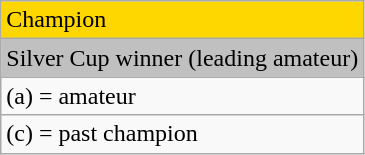<table class="wikitable">
<tr style="background:gold">
<td>Champion</td>
</tr>
<tr style="background:silver">
<td>Silver Cup winner (leading amateur)</td>
</tr>
<tr>
<td>(a) = amateur</td>
</tr>
<tr>
<td>(c) = past champion</td>
</tr>
</table>
